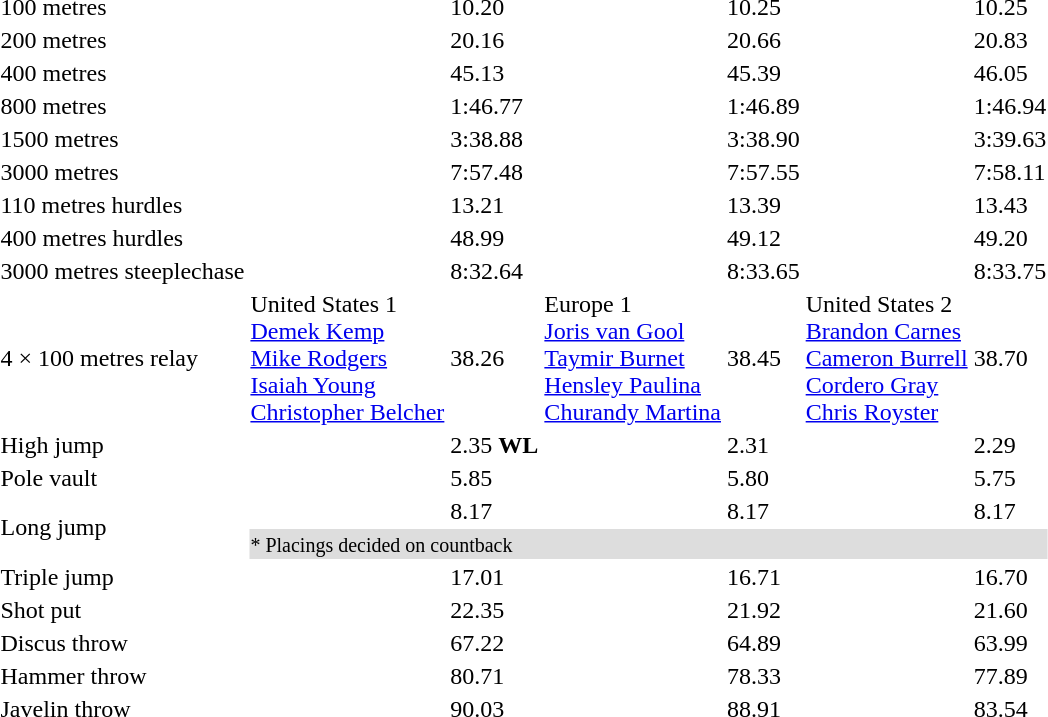<table>
<tr>
<td>100 metres</td>
<td></td>
<td>10.20</td>
<td></td>
<td>10.25</td>
<td></td>
<td>10.25</td>
</tr>
<tr>
<td>200 metres</td>
<td></td>
<td>20.16</td>
<td></td>
<td>20.66</td>
<td></td>
<td>20.83</td>
</tr>
<tr>
<td>400 metres</td>
<td></td>
<td>45.13</td>
<td></td>
<td>45.39</td>
<td></td>
<td>46.05</td>
</tr>
<tr>
<td>800 metres</td>
<td></td>
<td>1:46.77</td>
<td></td>
<td>1:46.89</td>
<td></td>
<td>1:46.94</td>
</tr>
<tr>
<td>1500 metres</td>
<td></td>
<td>3:38.88</td>
<td></td>
<td>3:38.90</td>
<td></td>
<td>3:39.63</td>
</tr>
<tr>
<td>3000 metres</td>
<td></td>
<td>7:57.48</td>
<td></td>
<td>7:57.55</td>
<td></td>
<td>7:58.11</td>
</tr>
<tr>
<td>110 metres hurdles</td>
<td></td>
<td>13.21</td>
<td></td>
<td>13.39</td>
<td></td>
<td>13.43</td>
</tr>
<tr>
<td>400 metres hurdles</td>
<td></td>
<td>48.99</td>
<td></td>
<td>49.12</td>
<td></td>
<td>49.20</td>
</tr>
<tr>
<td>3000 metres steeplechase</td>
<td></td>
<td>8:32.64</td>
<td></td>
<td>8:33.65</td>
<td></td>
<td>8:33.75</td>
</tr>
<tr>
<td>4 × 100 metres relay</td>
<td> United States 1<br><a href='#'>Demek Kemp</a><br><a href='#'>Mike Rodgers</a><br><a href='#'>Isaiah Young</a><br><a href='#'>Christopher Belcher</a></td>
<td>38.26</td>
<td> Europe 1<br><a href='#'>Joris van Gool</a><br><a href='#'>Taymir Burnet</a><br><a href='#'>Hensley Paulina</a><br><a href='#'>Churandy Martina</a></td>
<td>38.45</td>
<td> United States 2<br><a href='#'>Brandon Carnes</a><br><a href='#'>Cameron Burrell</a><br><a href='#'>Cordero Gray</a><br><a href='#'>Chris Royster</a></td>
<td>38.70</td>
</tr>
<tr>
<td>High jump</td>
<td></td>
<td>2.35 <strong>WL</strong></td>
<td></td>
<td>2.31</td>
<td></td>
<td>2.29</td>
</tr>
<tr>
<td>Pole vault</td>
<td></td>
<td>5.85</td>
<td></td>
<td>5.80</td>
<td></td>
<td>5.75</td>
</tr>
<tr>
<td rowspan="2">Long jump</td>
<td></td>
<td>8.17</td>
<td></td>
<td>8.17</td>
<td></td>
<td>8.17</td>
</tr>
<tr>
<td colspan=6 bgcolor=#dddddd><small>* Placings decided on countback</small></td>
</tr>
<tr>
<td>Triple jump</td>
<td></td>
<td>17.01</td>
<td></td>
<td>16.71</td>
<td></td>
<td>16.70</td>
</tr>
<tr>
<td>Shot put</td>
<td></td>
<td>22.35</td>
<td></td>
<td>21.92</td>
<td></td>
<td>21.60</td>
</tr>
<tr>
<td>Discus throw</td>
<td></td>
<td>67.22</td>
<td></td>
<td>64.89</td>
<td></td>
<td>63.99</td>
</tr>
<tr>
<td>Hammer throw</td>
<td></td>
<td>80.71</td>
<td></td>
<td>78.33</td>
<td></td>
<td>77.89</td>
</tr>
<tr>
<td>Javelin throw</td>
<td></td>
<td>90.03</td>
<td></td>
<td>88.91</td>
<td></td>
<td>83.54</td>
</tr>
</table>
